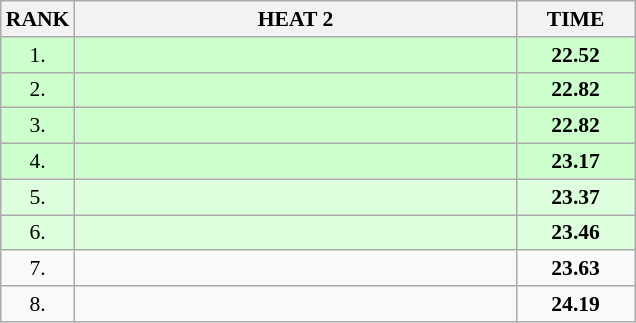<table class="wikitable" style="border-collapse: collapse; font-size: 90%;">
<tr>
<th>RANK</th>
<th style="width: 20em">HEAT 2</th>
<th style="width: 5em">TIME</th>
</tr>
<tr style="background:#ccffcc;">
<td align="center">1.</td>
<td></td>
<td align="center"><strong>22.52</strong></td>
</tr>
<tr style="background:#ccffcc;">
<td align="center">2.</td>
<td></td>
<td align="center"><strong>22.82</strong></td>
</tr>
<tr style="background:#ccffcc;">
<td align="center">3.</td>
<td></td>
<td align="center"><strong>22.82</strong></td>
</tr>
<tr style="background:#ccffcc;">
<td align="center">4.</td>
<td></td>
<td align="center"><strong>23.17</strong></td>
</tr>
<tr style="background:#ddffdd;">
<td align="center">5.</td>
<td></td>
<td align="center"><strong>23.37</strong></td>
</tr>
<tr style="background:#ddffdd;">
<td align="center">6.</td>
<td></td>
<td align="center"><strong>23.46</strong></td>
</tr>
<tr>
<td align="center">7.</td>
<td></td>
<td align="center"><strong>23.63</strong></td>
</tr>
<tr>
<td align="center">8.</td>
<td></td>
<td align="center"><strong>24.19</strong></td>
</tr>
</table>
